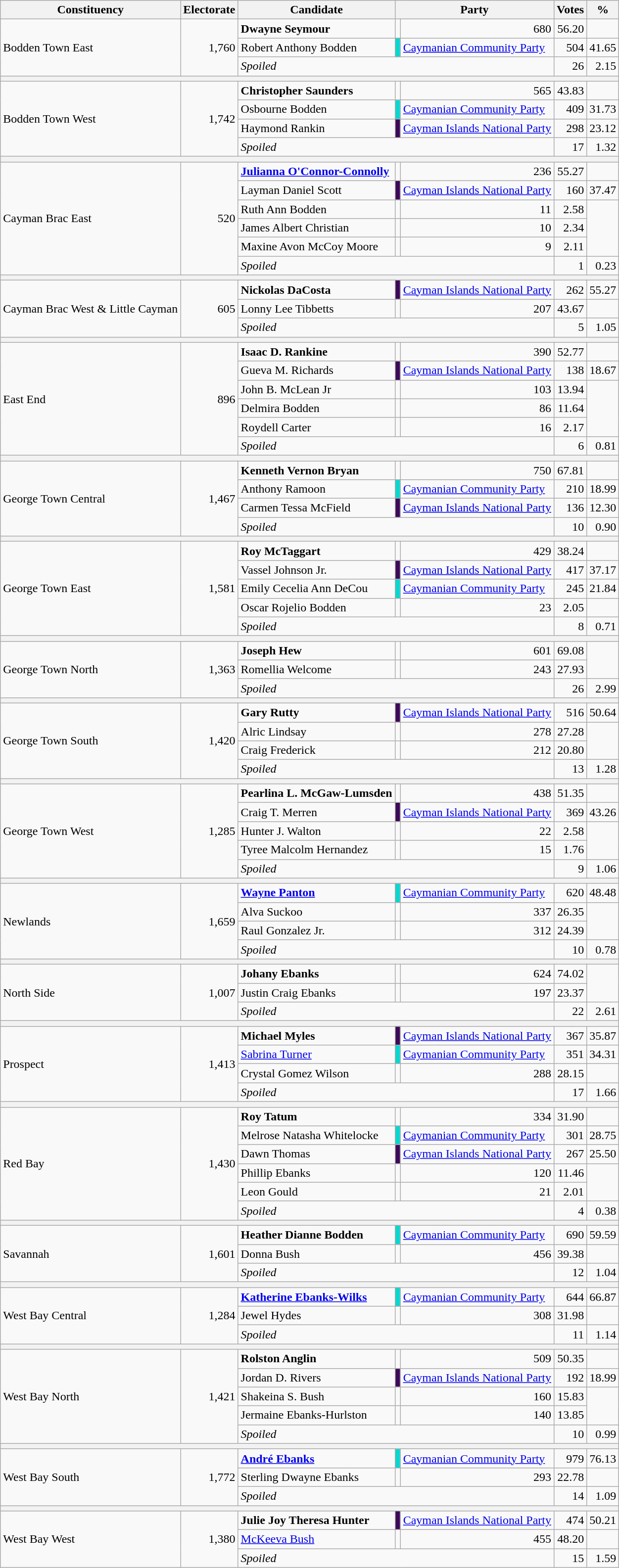<table class=wikitable style=text-align:right>
<tr>
<th>Constituency</th>
<th>Electorate</th>
<th>Candidate</th>
<th colspan=2>Party</th>
<th>Votes</th>
<th>%</th>
</tr>
<tr>
<td rowspan=3 align=left>Bodden Town East</td>
<td rowspan=3>1,760</td>
<td align=left><strong>Dwayne Seymour</strong></td>
<td></td>
<td>680</td>
<td>56.20</td>
</tr>
<tr>
<td align=left>Robert Anthony Bodden</td>
<td bgcolor=#0AD6D0></td>
<td align=left><a href='#'>Caymanian Community Party</a></td>
<td>504</td>
<td>41.65</td>
</tr>
<tr>
<td align=left colspan=3><em>Spoiled</em></td>
<td>26</td>
<td>2.15</td>
</tr>
<tr>
<th Colspan=7></th>
</tr>
<tr>
<td rowspan=4 align=left>Bodden Town West</td>
<td rowspan=4>1,742</td>
<td align=left><strong>Christopher Saunders</strong></td>
<td></td>
<td>565</td>
<td>43.83</td>
</tr>
<tr>
<td align=left>Osbourne Bodden</td>
<td bgcolor=#0AD6D0></td>
<td align=left><a href='#'>Caymanian Community Party</a></td>
<td>409</td>
<td>31.73</td>
</tr>
<tr>
<td align=left>Haymond Rankin</td>
<td bgcolor=#3C0959></td>
<td align=left><a href='#'>Cayman Islands National Party</a></td>
<td>298</td>
<td>23.12</td>
</tr>
<tr>
<td align=left colspan=3><em>Spoiled</em></td>
<td>17</td>
<td>1.32</td>
</tr>
<tr>
<th Colspan=7></th>
</tr>
<tr>
<td rowspan=6 align=left>Cayman Brac East</td>
<td rowspan=6>520</td>
<td align=left><a href='#'><strong>Julianna O'Connor-Connolly</strong></a></td>
<td></td>
<td>236</td>
<td>55.27</td>
</tr>
<tr>
<td align=left>Layman Daniel Scott</td>
<td bgcolor=#3C0959></td>
<td align=left><a href='#'>Cayman Islands National Party</a></td>
<td>160</td>
<td>37.47</td>
</tr>
<tr>
<td align=left>Ruth Ann Bodden</td>
<td></td>
<td>11</td>
<td>2.58</td>
</tr>
<tr>
<td align=left>James Albert Christian</td>
<td></td>
<td>10</td>
<td>2.34</td>
</tr>
<tr>
<td align=left>Maxine Avon McCoy Moore</td>
<td></td>
<td>9</td>
<td>2.11</td>
</tr>
<tr>
<td align=left colspan=3><em>Spoiled</em></td>
<td>1</td>
<td>0.23</td>
</tr>
<tr>
<th Colspan=7></th>
</tr>
<tr>
<td rowspan=3 align=left>Cayman Brac West & Little Cayman</td>
<td rowspan=3>605</td>
<td align=left><strong>Nickolas DaCosta</strong></td>
<td bgcolor=#3C0959></td>
<td align=left><a href='#'>Cayman Islands National Party</a></td>
<td>262</td>
<td>55.27</td>
</tr>
<tr>
<td align=left>Lonny Lee Tibbetts</td>
<td></td>
<td>207</td>
<td>43.67</td>
</tr>
<tr>
<td align=left colspan=3><em>Spoiled</em></td>
<td>5</td>
<td>1.05</td>
</tr>
<tr>
<th Colspan=7></th>
</tr>
<tr>
<td rowspan=6 align=left>East End</td>
<td rowspan=6>896</td>
<td align=left><strong>Isaac D. Rankine</strong></td>
<td></td>
<td>390</td>
<td>52.77</td>
</tr>
<tr>
<td align=left>Gueva M. Richards</td>
<td bgcolor=#3C0959></td>
<td align=left><a href='#'>Cayman Islands National Party</a></td>
<td>138</td>
<td>18.67</td>
</tr>
<tr>
<td align=left>John B. McLean Jr</td>
<td></td>
<td>103</td>
<td>13.94</td>
</tr>
<tr>
<td align=left>Delmira Bodden</td>
<td></td>
<td>86</td>
<td>11.64</td>
</tr>
<tr>
<td align=left>Roydell Carter</td>
<td></td>
<td>16</td>
<td>2.17</td>
</tr>
<tr>
<td align=left colspan=3><em>Spoiled</em></td>
<td>6</td>
<td>0.81</td>
</tr>
<tr>
<th Colspan=7></th>
</tr>
<tr>
<td rowspan=4 align=left>George Town Central</td>
<td rowspan=4>1,467</td>
<td align=left><strong>Kenneth Vernon Bryan</strong></td>
<td></td>
<td>750</td>
<td>67.81</td>
</tr>
<tr>
<td align=left>Anthony Ramoon</td>
<td bgcolor=#0AD6D0></td>
<td align=left><a href='#'>Caymanian Community Party</a></td>
<td>210</td>
<td>18.99</td>
</tr>
<tr>
<td align=left>Carmen Tessa McField</td>
<td bgcolor=#3C0959></td>
<td align=left><a href='#'>Cayman Islands National Party</a></td>
<td>136</td>
<td>12.30</td>
</tr>
<tr>
<td align=left colspan=3><em>Spoiled</em></td>
<td>10</td>
<td>0.90</td>
</tr>
<tr>
<th Colspan=7></th>
</tr>
<tr>
<td rowspan=5 align=left>George Town East</td>
<td rowspan=5>1,581</td>
<td align=left><strong>Roy McTaggart</strong></td>
<td></td>
<td>429</td>
<td>38.24</td>
</tr>
<tr>
<td align=left>Vassel Johnson Jr.</td>
<td bgcolor=#3C0959></td>
<td align=left><a href='#'>Cayman Islands National Party</a></td>
<td>417</td>
<td>37.17</td>
</tr>
<tr>
<td align=left>Emily Cecelia Ann DeCou</td>
<td bgcolor=#0AD6D0></td>
<td align=left><a href='#'>Caymanian Community Party</a></td>
<td>245</td>
<td>21.84</td>
</tr>
<tr>
<td align=left>Oscar Rojelio Bodden</td>
<td></td>
<td>23</td>
<td>2.05</td>
</tr>
<tr>
<td align=left colspan=3><em>Spoiled</em></td>
<td>8</td>
<td>0.71</td>
</tr>
<tr>
<th Colspan=7></th>
</tr>
<tr>
<td rowspan=3 align=left>George Town North</td>
<td rowspan=3>1,363</td>
<td align=left><strong>Joseph Hew</strong></td>
<td></td>
<td>601</td>
<td>69.08</td>
</tr>
<tr>
<td align=left>Romellia Welcome</td>
<td></td>
<td>243</td>
<td>27.93</td>
</tr>
<tr>
<td align=left colspan=3><em>Spoiled</em></td>
<td>26</td>
<td>2.99</td>
</tr>
<tr>
<th Colspan=7></th>
</tr>
<tr>
<td rowspan=4 align=left>George Town South</td>
<td rowspan=4>1,420</td>
<td align=left><strong>Gary Rutty</strong></td>
<td bgcolor=#3C0959></td>
<td align=left><a href='#'>Cayman Islands National Party</a></td>
<td>516</td>
<td>50.64</td>
</tr>
<tr>
<td align=left>Alric Lindsay</td>
<td></td>
<td>278</td>
<td>27.28</td>
</tr>
<tr>
<td align=left>Craig Frederick</td>
<td></td>
<td>212</td>
<td>20.80</td>
</tr>
<tr>
<td align=left colspan=3><em>Spoiled</em></td>
<td>13</td>
<td>1.28</td>
</tr>
<tr>
<th Colspan=7></th>
</tr>
<tr>
<td rowspan=5 align=left>George Town West</td>
<td rowspan=5>1,285</td>
<td align=left><strong>Pearlina L. McGaw-Lumsden</strong></td>
<td></td>
<td>438</td>
<td>51.35</td>
</tr>
<tr>
<td align=left>Craig T. Merren</td>
<td bgcolor=#3C0959></td>
<td align=left><a href='#'>Cayman Islands National Party</a></td>
<td>369</td>
<td>43.26</td>
</tr>
<tr>
<td align=left>Hunter J. Walton</td>
<td></td>
<td>22</td>
<td>2.58</td>
</tr>
<tr>
<td align=left>Tyree Malcolm Hernandez</td>
<td></td>
<td>15</td>
<td>1.76</td>
</tr>
<tr>
<td align=left colspan=3><em>Spoiled</em></td>
<td>9</td>
<td>1.06</td>
</tr>
<tr>
<th Colspan=7></th>
</tr>
<tr>
<td rowspan=4 align=left>Newlands</td>
<td rowspan=4>1,659</td>
<td align=left><strong><a href='#'>Wayne Panton</a></strong></td>
<td bgcolor=#0AD6D0></td>
<td align=left><a href='#'>Caymanian Community Party</a></td>
<td>620</td>
<td>48.48</td>
</tr>
<tr>
<td align=left>Alva Suckoo</td>
<td></td>
<td>337</td>
<td>26.35</td>
</tr>
<tr>
<td align=left>Raul Gonzalez Jr.</td>
<td></td>
<td>312</td>
<td>24.39</td>
</tr>
<tr>
<td align=left colspan=3><em>Spoiled</em></td>
<td>10</td>
<td>0.78</td>
</tr>
<tr>
<th Colspan=7></th>
</tr>
<tr>
<td rowspan=3 align=left>North Side</td>
<td rowspan=3>1,007</td>
<td align=left><strong>Johany Ebanks</strong></td>
<td></td>
<td>624</td>
<td>74.02</td>
</tr>
<tr>
<td align=left>Justin Craig Ebanks</td>
<td></td>
<td>197</td>
<td>23.37</td>
</tr>
<tr>
<td align=left colspan=3><em>Spoiled</em></td>
<td>22</td>
<td>2.61</td>
</tr>
<tr>
<th Colspan=7></th>
</tr>
<tr>
<td rowspan=4 align=left>Prospect</td>
<td rowspan=4>1,413</td>
<td align=left><strong>Michael Myles</strong></td>
<td bgcolor=#3C0959></td>
<td align=left><a href='#'>Cayman Islands National Party</a></td>
<td>367</td>
<td>35.87</td>
</tr>
<tr>
<td align=left><a href='#'>Sabrina Turner</a></td>
<td bgcolor=#0AD6D0></td>
<td align=left><a href='#'>Caymanian Community Party</a></td>
<td>351</td>
<td>34.31</td>
</tr>
<tr>
<td align=left>Crystal Gomez Wilson</td>
<td></td>
<td>288</td>
<td>28.15</td>
</tr>
<tr>
<td align=left colspan=3><em>Spoiled</em></td>
<td>17</td>
<td>1.66</td>
</tr>
<tr>
<th Colspan=7></th>
</tr>
<tr>
<td rowspan=6 align=left>Red Bay</td>
<td rowspan=6>1,430</td>
<td align=left><strong>Roy Tatum</strong></td>
<td></td>
<td>334</td>
<td>31.90</td>
</tr>
<tr>
<td align=left>Melrose Natasha Whitelocke</td>
<td bgcolor=#0AD6D0></td>
<td align=left><a href='#'>Caymanian Community Party</a></td>
<td>301</td>
<td>28.75</td>
</tr>
<tr>
<td align=left>Dawn Thomas</td>
<td bgcolor=#3C0959></td>
<td align=left><a href='#'>Cayman Islands National Party</a></td>
<td>267</td>
<td>25.50</td>
</tr>
<tr>
<td align=left>Phillip Ebanks</td>
<td></td>
<td>120</td>
<td>11.46</td>
</tr>
<tr>
<td align=left>Leon Gould</td>
<td></td>
<td>21</td>
<td>2.01</td>
</tr>
<tr>
<td align=left colspan=3><em>Spoiled</em></td>
<td>4</td>
<td>0.38</td>
</tr>
<tr>
<th Colspan=7></th>
</tr>
<tr>
<td rowspan=3 align=left>Savannah</td>
<td rowspan=3>1,601</td>
<td align=left><strong>Heather Dianne Bodden</strong></td>
<td bgcolor=#0AD6D0></td>
<td align=left><a href='#'>Caymanian Community Party</a></td>
<td>690</td>
<td>59.59</td>
</tr>
<tr>
<td align=left>Donna Bush</td>
<td></td>
<td>456</td>
<td>39.38</td>
</tr>
<tr>
<td align=left colspan=3><em>Spoiled</em></td>
<td>12</td>
<td>1.04</td>
</tr>
<tr>
<th Colspan=7></th>
</tr>
<tr>
<td rowspan=3 align=left>West Bay Central</td>
<td rowspan=3>1,284</td>
<td align=left><strong><a href='#'>Katherine Ebanks-Wilks</a></strong></td>
<td bgcolor=#0AD6D0></td>
<td align=left><a href='#'>Caymanian Community Party</a></td>
<td>644</td>
<td>66.87</td>
</tr>
<tr>
<td align=left>Jewel Hydes</td>
<td></td>
<td>308</td>
<td>31.98</td>
</tr>
<tr>
<td align=left colspan=3><em>Spoiled</em></td>
<td>11</td>
<td>1.14</td>
</tr>
<tr>
<th Colspan=7></th>
</tr>
<tr>
<td rowspan=5 align=left>West Bay North</td>
<td rowspan=5>1,421</td>
<td align=left><strong>Rolston Anglin</strong></td>
<td></td>
<td>509</td>
<td>50.35</td>
</tr>
<tr>
<td align=left>Jordan D. Rivers</td>
<td bgcolor=#3C0959></td>
<td align=left><a href='#'>Cayman Islands National Party</a></td>
<td>192</td>
<td>18.99</td>
</tr>
<tr>
<td align=left>Shakeina S. Bush</td>
<td></td>
<td>160</td>
<td>15.83</td>
</tr>
<tr>
<td align=left>Jermaine Ebanks-Hurlston</td>
<td></td>
<td>140</td>
<td>13.85</td>
</tr>
<tr>
<td align=left colspan=3><em>Spoiled</em></td>
<td>10</td>
<td>0.99</td>
</tr>
<tr>
<th Colspan=7></th>
</tr>
<tr>
<td rowspan=3 align=left>West Bay South</td>
<td rowspan=3>1,772</td>
<td align=left><strong><a href='#'>André Ebanks</a></strong></td>
<td bgcolor=#0AD6D0></td>
<td align=left><a href='#'>Caymanian Community Party</a></td>
<td>979</td>
<td>76.13</td>
</tr>
<tr>
<td align=left>Sterling Dwayne Ebanks</td>
<td></td>
<td>293</td>
<td>22.78</td>
</tr>
<tr>
<td align=left colspan=3><em>Spoiled</em></td>
<td>14</td>
<td>1.09</td>
</tr>
<tr>
<th Colspan=7></th>
</tr>
<tr>
<td rowspan=3 align=left>West Bay West</td>
<td rowspan=3>1,380</td>
<td align=left><strong>Julie Joy Theresa Hunter</strong></td>
<td bgcolor=#3C0959></td>
<td align=left><a href='#'>Cayman Islands National Party</a></td>
<td>474</td>
<td>50.21</td>
</tr>
<tr>
<td align=left><a href='#'>McKeeva Bush</a></td>
<td></td>
<td>455</td>
<td>48.20</td>
</tr>
<tr>
<td align=left colspan=3><em>Spoiled</em></td>
<td>15</td>
<td>1.59</td>
</tr>
</table>
